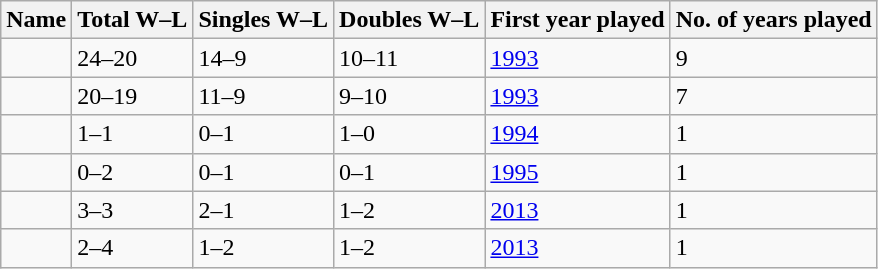<table class="sortable wikitable">
<tr>
<th>Name</th>
<th>Total W–L</th>
<th>Singles W–L</th>
<th>Doubles W–L</th>
<th>First year played</th>
<th>No. of years played</th>
</tr>
<tr>
<td></td>
<td>24–20</td>
<td>14–9</td>
<td>10–11</td>
<td><a href='#'>1993</a></td>
<td>9</td>
</tr>
<tr>
<td></td>
<td>20–19</td>
<td>11–9</td>
<td>9–10</td>
<td><a href='#'>1993</a></td>
<td>7</td>
</tr>
<tr>
<td></td>
<td>1–1</td>
<td>0–1</td>
<td>1–0</td>
<td><a href='#'>1994</a></td>
<td>1</td>
</tr>
<tr>
<td></td>
<td>0–2</td>
<td>0–1</td>
<td>0–1</td>
<td><a href='#'>1995</a></td>
<td>1</td>
</tr>
<tr>
<td></td>
<td>3–3</td>
<td>2–1</td>
<td>1–2</td>
<td><a href='#'>2013</a></td>
<td>1</td>
</tr>
<tr>
<td></td>
<td>2–4</td>
<td>1–2</td>
<td>1–2</td>
<td><a href='#'>2013</a></td>
<td>1</td>
</tr>
</table>
